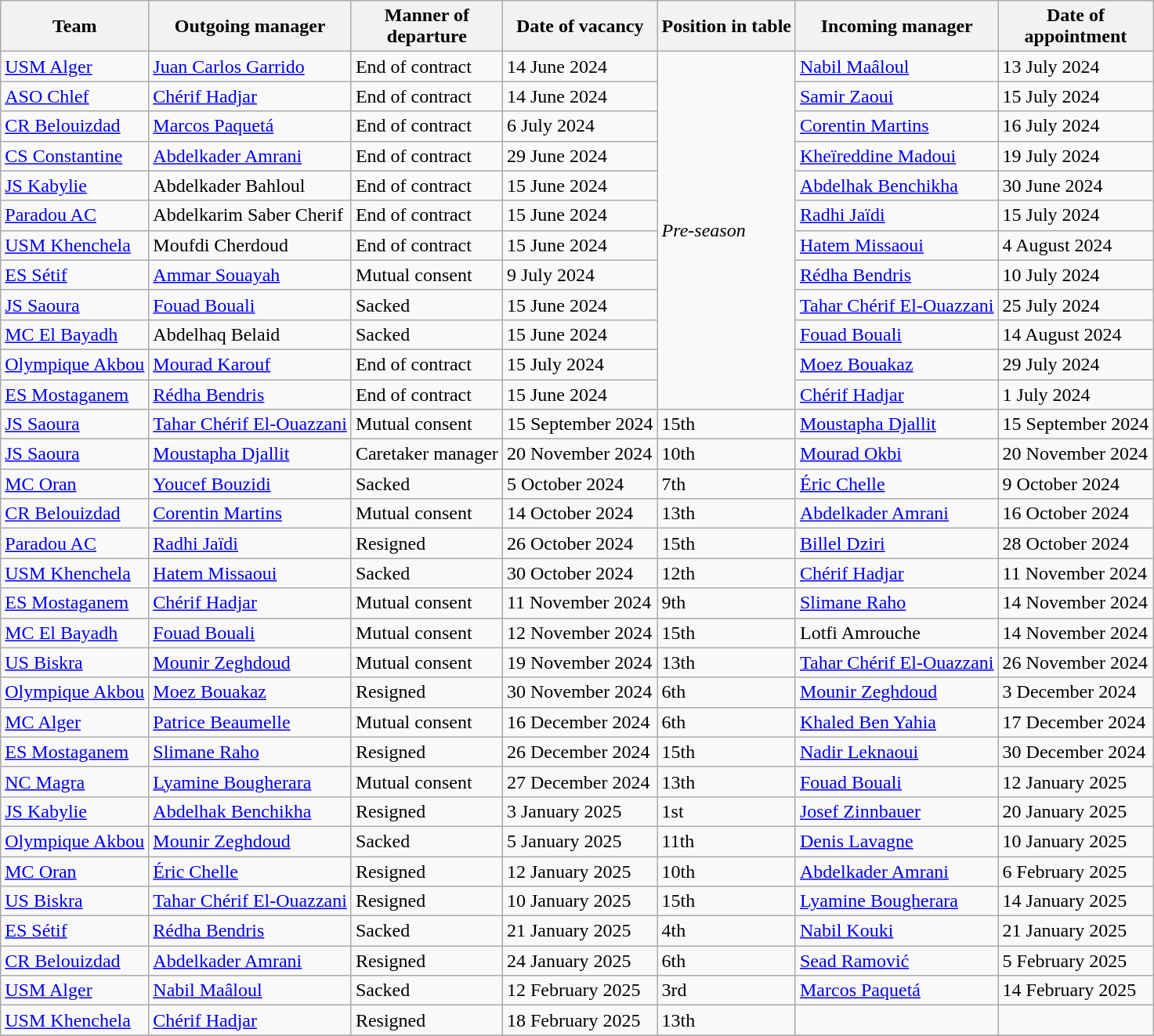<table class="wikitable sortable">
<tr>
<th>Team</th>
<th>Outgoing manager</th>
<th>Manner of<br>departure</th>
<th>Date of vacancy</th>
<th>Position in table</th>
<th>Incoming manager</th>
<th>Date of<br>appointment</th>
</tr>
<tr>
<td><a href='#'>USM Alger</a></td>
<td> <a href='#'>Juan Carlos Garrido</a></td>
<td>End of contract</td>
<td>14 June 2024</td>
<td rowspan="12"><em>Pre-season</em></td>
<td> <a href='#'>Nabil Maâloul</a></td>
<td>13 July 2024</td>
</tr>
<tr>
<td><a href='#'>ASO Chlef</a></td>
<td> <a href='#'>Chérif Hadjar</a></td>
<td>End of contract</td>
<td>14 June 2024</td>
<td> <a href='#'>Samir Zaoui</a></td>
<td>15 July 2024</td>
</tr>
<tr>
<td><a href='#'>CR Belouizdad</a></td>
<td> <a href='#'>Marcos Paquetá</a></td>
<td>End of contract</td>
<td>6 July 2024</td>
<td> <a href='#'>Corentin Martins</a></td>
<td>16 July 2024</td>
</tr>
<tr>
<td><a href='#'>CS Constantine</a></td>
<td> <a href='#'>Abdelkader Amrani</a></td>
<td>End of contract</td>
<td>29 June 2024</td>
<td> <a href='#'>Kheïreddine Madoui</a></td>
<td>19 July 2024</td>
</tr>
<tr>
<td><a href='#'>JS Kabylie</a></td>
<td> Abdelkader Bahloul</td>
<td>End of contract</td>
<td>15 June 2024</td>
<td> <a href='#'>Abdelhak Benchikha</a></td>
<td>30 June 2024</td>
</tr>
<tr>
<td><a href='#'>Paradou AC</a></td>
<td> Abdelkarim Saber Cherif</td>
<td>End of contract</td>
<td>15 June 2024</td>
<td> <a href='#'>Radhi Jaïdi</a></td>
<td>15 July 2024</td>
</tr>
<tr>
<td><a href='#'>USM Khenchela</a></td>
<td> Moufdi Cherdoud</td>
<td>End of contract</td>
<td>15 June 2024</td>
<td> <a href='#'>Hatem Missaoui</a></td>
<td>4 August 2024</td>
</tr>
<tr>
<td><a href='#'>ES Sétif</a></td>
<td> <a href='#'>Ammar Souayah</a></td>
<td>Mutual consent</td>
<td>9 July 2024</td>
<td> <a href='#'>Rédha Bendris</a></td>
<td>10 July 2024</td>
</tr>
<tr>
<td><a href='#'>JS Saoura</a></td>
<td> <a href='#'>Fouad Bouali</a></td>
<td>Sacked</td>
<td>15 June 2024</td>
<td> <a href='#'>Tahar Chérif El-Ouazzani</a></td>
<td>25 July 2024</td>
</tr>
<tr>
<td><a href='#'>MC El Bayadh</a></td>
<td> Abdelhaq Belaid</td>
<td>Sacked</td>
<td>15 June 2024</td>
<td> <a href='#'>Fouad Bouali</a></td>
<td>14 August 2024</td>
</tr>
<tr>
<td><a href='#'>Olympique Akbou</a></td>
<td> <a href='#'>Mourad Karouf</a></td>
<td>End of contract</td>
<td>15 July 2024</td>
<td> <a href='#'>Moez Bouakaz</a></td>
<td>29 July 2024</td>
</tr>
<tr>
<td><a href='#'>ES Mostaganem</a></td>
<td> <a href='#'>Rédha Bendris</a></td>
<td>End of contract</td>
<td>15 June 2024</td>
<td> <a href='#'>Chérif Hadjar</a></td>
<td>1 July 2024</td>
</tr>
<tr>
<td><a href='#'>JS Saoura</a></td>
<td> <a href='#'>Tahar Chérif El-Ouazzani</a></td>
<td>Mutual consent</td>
<td>15 September 2024</td>
<td>15th</td>
<td> <a href='#'>Moustapha Djallit</a></td>
<td>15 September 2024</td>
</tr>
<tr>
<td><a href='#'>JS Saoura</a></td>
<td> <a href='#'>Moustapha Djallit</a></td>
<td>Caretaker manager</td>
<td>20 November 2024</td>
<td>10th</td>
<td> <a href='#'>Mourad Okbi</a></td>
<td>20 November 2024</td>
</tr>
<tr>
<td><a href='#'>MC Oran</a></td>
<td> <a href='#'>Youcef Bouzidi</a></td>
<td>Sacked</td>
<td>5 October 2024</td>
<td>7th</td>
<td> <a href='#'>Éric Chelle</a></td>
<td>9 October 2024</td>
</tr>
<tr>
<td><a href='#'>CR Belouizdad</a></td>
<td> <a href='#'>Corentin Martins</a></td>
<td>Mutual consent</td>
<td>14 October 2024</td>
<td>13th</td>
<td> <a href='#'>Abdelkader Amrani</a></td>
<td>16 October 2024</td>
</tr>
<tr>
<td><a href='#'>Paradou AC</a></td>
<td> <a href='#'>Radhi Jaïdi</a></td>
<td>Resigned</td>
<td>26 October 2024</td>
<td>15th</td>
<td> <a href='#'>Billel Dziri</a></td>
<td>28 October 2024</td>
</tr>
<tr>
<td><a href='#'>USM Khenchela</a></td>
<td> <a href='#'>Hatem Missaoui</a></td>
<td>Sacked</td>
<td>30 October 2024</td>
<td>12th</td>
<td> <a href='#'>Chérif Hadjar</a></td>
<td>11 November 2024</td>
</tr>
<tr>
<td><a href='#'>ES Mostaganem</a></td>
<td> <a href='#'>Chérif Hadjar</a></td>
<td>Mutual consent</td>
<td>11 November 2024</td>
<td>9th</td>
<td> <a href='#'>Slimane Raho</a></td>
<td>14 November 2024</td>
</tr>
<tr>
<td><a href='#'>MC El Bayadh</a></td>
<td> <a href='#'>Fouad Bouali</a></td>
<td>Mutual consent</td>
<td>12 November 2024</td>
<td>15th</td>
<td> Lotfi Amrouche</td>
<td>14 November 2024</td>
</tr>
<tr>
<td><a href='#'>US Biskra</a></td>
<td> <a href='#'>Mounir Zeghdoud</a></td>
<td>Mutual consent</td>
<td>19 November 2024</td>
<td>13th</td>
<td> <a href='#'>Tahar Chérif El-Ouazzani</a></td>
<td>26 November 2024</td>
</tr>
<tr>
<td><a href='#'>Olympique Akbou</a></td>
<td> <a href='#'>Moez Bouakaz</a></td>
<td>Resigned</td>
<td>30 November 2024</td>
<td>6th</td>
<td> <a href='#'>Mounir Zeghdoud</a></td>
<td>3 December 2024</td>
</tr>
<tr>
<td><a href='#'>MC Alger</a></td>
<td> <a href='#'>Patrice Beaumelle</a></td>
<td>Mutual consent</td>
<td>16 December 2024</td>
<td>6th</td>
<td> <a href='#'>Khaled Ben Yahia</a></td>
<td>17 December 2024</td>
</tr>
<tr>
<td><a href='#'>ES Mostaganem</a></td>
<td> <a href='#'>Slimane Raho</a></td>
<td>Resigned</td>
<td>26 December 2024</td>
<td>15th</td>
<td> <a href='#'>Nadir Leknaoui</a></td>
<td>30 December 2024</td>
</tr>
<tr>
<td><a href='#'>NC Magra</a></td>
<td> <a href='#'>Lyamine Bougherara</a></td>
<td>Mutual consent</td>
<td>27 December 2024</td>
<td>13th</td>
<td> <a href='#'>Fouad Bouali</a></td>
<td>12 January 2025</td>
</tr>
<tr>
<td><a href='#'>JS Kabylie</a></td>
<td> <a href='#'>Abdelhak Benchikha</a></td>
<td>Resigned</td>
<td>3 January 2025</td>
<td>1st</td>
<td> <a href='#'>Josef Zinnbauer</a></td>
<td>20 January 2025</td>
</tr>
<tr>
<td><a href='#'>Olympique Akbou</a></td>
<td> <a href='#'>Mounir Zeghdoud</a></td>
<td>Sacked</td>
<td>5 January 2025</td>
<td>11th</td>
<td> <a href='#'>Denis Lavagne</a></td>
<td>10 January 2025</td>
</tr>
<tr>
<td><a href='#'>MC Oran</a></td>
<td> <a href='#'>Éric Chelle</a></td>
<td>Resigned</td>
<td>12 January 2025</td>
<td>10th</td>
<td> <a href='#'>Abdelkader Amrani</a></td>
<td>6 February 2025</td>
</tr>
<tr>
<td><a href='#'>US Biskra</a></td>
<td> <a href='#'>Tahar Chérif El-Ouazzani</a></td>
<td>Resigned</td>
<td>10 January 2025</td>
<td>15th</td>
<td> <a href='#'>Lyamine Bougherara</a></td>
<td>14 January 2025</td>
</tr>
<tr>
<td><a href='#'>ES Sétif</a></td>
<td> <a href='#'>Rédha Bendris</a></td>
<td>Sacked</td>
<td>21 January 2025</td>
<td>4th</td>
<td> <a href='#'>Nabil Kouki</a></td>
<td>21 January 2025</td>
</tr>
<tr>
<td><a href='#'>CR Belouizdad</a></td>
<td> <a href='#'>Abdelkader Amrani</a></td>
<td>Resigned</td>
<td>24 January 2025</td>
<td>6th</td>
<td> <a href='#'>Sead Ramović</a></td>
<td>5 February 2025</td>
</tr>
<tr>
<td><a href='#'>USM Alger</a></td>
<td> <a href='#'>Nabil Maâloul</a></td>
<td>Sacked</td>
<td>12 February 2025</td>
<td>3rd</td>
<td> <a href='#'>Marcos Paquetá</a></td>
<td>14 February 2025</td>
</tr>
<tr>
<td><a href='#'>USM Khenchela</a></td>
<td> <a href='#'>Chérif Hadjar</a></td>
<td>Resigned</td>
<td>18 February 2025</td>
<td>13th</td>
<td></td>
<td></td>
</tr>
<tr>
</tr>
</table>
